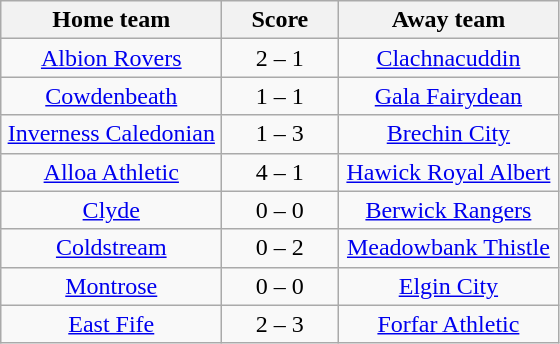<table class="wikitable" style="text-align: center">
<tr>
<th width=140>Home team</th>
<th width=70>Score</th>
<th width=140>Away team</th>
</tr>
<tr>
<td><a href='#'>Albion Rovers</a></td>
<td>2 – 1</td>
<td><a href='#'>Clachnacuddin</a></td>
</tr>
<tr>
<td><a href='#'>Cowdenbeath</a></td>
<td>1 – 1</td>
<td><a href='#'>Gala Fairydean</a></td>
</tr>
<tr>
<td><a href='#'>Inverness Caledonian</a></td>
<td>1 – 3</td>
<td><a href='#'>Brechin City</a></td>
</tr>
<tr>
<td><a href='#'>Alloa Athletic</a></td>
<td>4 – 1</td>
<td><a href='#'>Hawick Royal Albert</a></td>
</tr>
<tr>
<td><a href='#'>Clyde</a></td>
<td>0 – 0</td>
<td><a href='#'>Berwick Rangers</a></td>
</tr>
<tr>
<td><a href='#'>Coldstream</a></td>
<td>0 – 2</td>
<td><a href='#'>Meadowbank Thistle</a></td>
</tr>
<tr>
<td><a href='#'>Montrose</a></td>
<td>0 – 0</td>
<td><a href='#'>Elgin City</a></td>
</tr>
<tr>
<td><a href='#'>East Fife</a></td>
<td>2 – 3</td>
<td><a href='#'>Forfar Athletic</a></td>
</tr>
</table>
